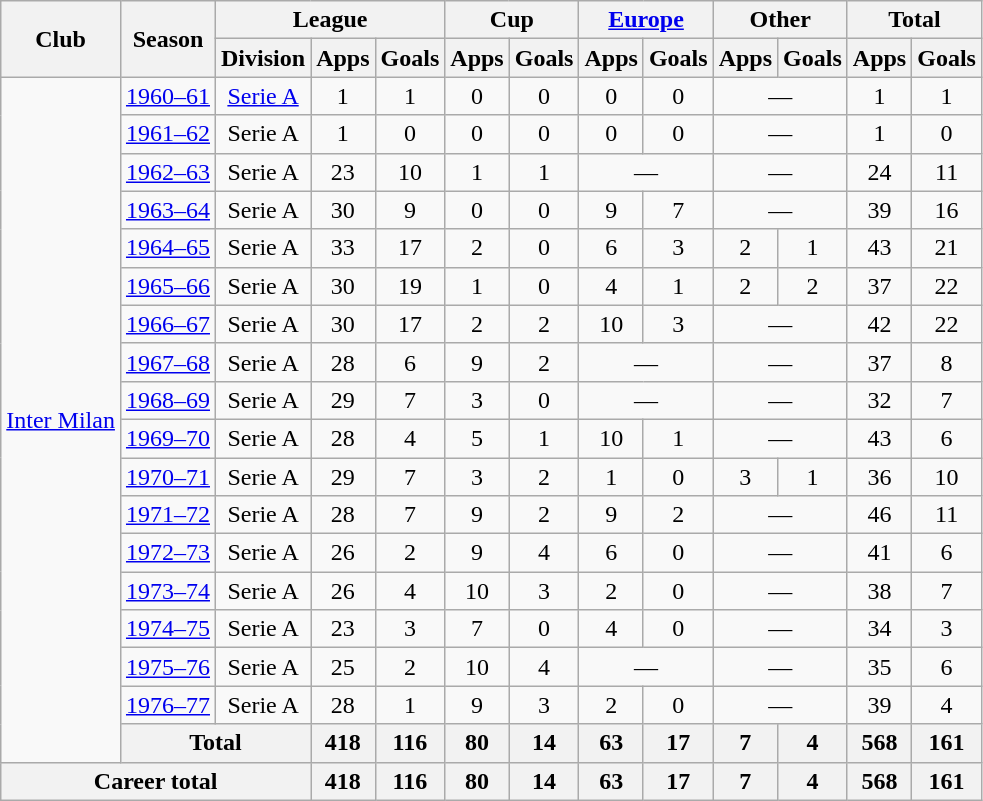<table class="wikitable" style="text-align:center">
<tr>
<th rowspan="2">Club</th>
<th rowspan="2">Season</th>
<th colspan="3">League</th>
<th colspan="2">Cup</th>
<th colspan="2"><a href='#'>Europe</a></th>
<th colspan="2">Other</th>
<th colspan="2">Total</th>
</tr>
<tr>
<th>Division</th>
<th>Apps</th>
<th>Goals</th>
<th>Apps</th>
<th>Goals</th>
<th>Apps</th>
<th>Goals</th>
<th>Apps</th>
<th>Goals</th>
<th>Apps</th>
<th>Goals</th>
</tr>
<tr>
<td rowspan="18"><a href='#'>Inter Milan</a></td>
<td><a href='#'>1960–61</a></td>
<td><a href='#'>Serie A</a></td>
<td>1</td>
<td>1</td>
<td>0</td>
<td>0</td>
<td>0</td>
<td>0</td>
<td colspan="2">—</td>
<td>1</td>
<td>1</td>
</tr>
<tr>
<td><a href='#'>1961–62</a></td>
<td>Serie A</td>
<td>1</td>
<td>0</td>
<td>0</td>
<td>0</td>
<td>0</td>
<td>0</td>
<td colspan="2">—</td>
<td>1</td>
<td>0</td>
</tr>
<tr>
<td><a href='#'>1962–63</a></td>
<td>Serie A</td>
<td>23</td>
<td>10</td>
<td>1</td>
<td>1</td>
<td colspan="2">—</td>
<td colspan="2">—</td>
<td>24</td>
<td>11</td>
</tr>
<tr>
<td><a href='#'>1963–64</a></td>
<td>Serie A</td>
<td>30</td>
<td>9</td>
<td>0</td>
<td>0</td>
<td>9</td>
<td>7</td>
<td colspan="2">—</td>
<td>39</td>
<td>16</td>
</tr>
<tr>
<td><a href='#'>1964–65</a></td>
<td>Serie A</td>
<td>33</td>
<td>17</td>
<td>2</td>
<td>0</td>
<td>6</td>
<td>3</td>
<td>2</td>
<td>1</td>
<td>43</td>
<td>21</td>
</tr>
<tr>
<td><a href='#'>1965–66</a></td>
<td>Serie A</td>
<td>30</td>
<td>19</td>
<td>1</td>
<td>0</td>
<td>4</td>
<td>1</td>
<td>2</td>
<td>2</td>
<td>37</td>
<td>22</td>
</tr>
<tr>
<td><a href='#'>1966–67</a></td>
<td>Serie A</td>
<td>30</td>
<td>17</td>
<td>2</td>
<td>2</td>
<td>10</td>
<td>3</td>
<td colspan="2">—</td>
<td>42</td>
<td>22</td>
</tr>
<tr>
<td><a href='#'>1967–68</a></td>
<td>Serie A</td>
<td>28</td>
<td>6</td>
<td>9</td>
<td>2</td>
<td colspan="2">—</td>
<td colspan="2">—</td>
<td>37</td>
<td>8</td>
</tr>
<tr>
<td><a href='#'>1968–69</a></td>
<td>Serie A</td>
<td>29</td>
<td>7</td>
<td>3</td>
<td>0</td>
<td colspan="2">—</td>
<td colspan="2">—</td>
<td>32</td>
<td>7</td>
</tr>
<tr>
<td><a href='#'>1969–70</a></td>
<td>Serie A</td>
<td>28</td>
<td>4</td>
<td>5</td>
<td>1</td>
<td>10</td>
<td>1</td>
<td colspan="2">—</td>
<td>43</td>
<td>6</td>
</tr>
<tr>
<td><a href='#'>1970–71</a></td>
<td>Serie A</td>
<td>29</td>
<td>7</td>
<td>3</td>
<td>2</td>
<td>1</td>
<td>0</td>
<td>3</td>
<td>1</td>
<td>36</td>
<td>10</td>
</tr>
<tr>
<td><a href='#'>1971–72</a></td>
<td>Serie A</td>
<td>28</td>
<td>7</td>
<td>9</td>
<td>2</td>
<td>9</td>
<td>2</td>
<td colspan="2">—</td>
<td>46</td>
<td>11</td>
</tr>
<tr>
<td><a href='#'>1972–73</a></td>
<td>Serie A</td>
<td>26</td>
<td>2</td>
<td>9</td>
<td>4</td>
<td>6</td>
<td>0</td>
<td colspan="2">—</td>
<td>41</td>
<td>6</td>
</tr>
<tr>
<td><a href='#'>1973–74</a></td>
<td>Serie A</td>
<td>26</td>
<td>4</td>
<td>10</td>
<td>3</td>
<td>2</td>
<td>0</td>
<td colspan="2">—</td>
<td>38</td>
<td>7</td>
</tr>
<tr>
<td><a href='#'>1974–75</a></td>
<td>Serie A</td>
<td>23</td>
<td>3</td>
<td>7</td>
<td>0</td>
<td>4</td>
<td>0</td>
<td colspan="2">—</td>
<td>34</td>
<td>3</td>
</tr>
<tr>
<td><a href='#'>1975–76</a></td>
<td>Serie A</td>
<td>25</td>
<td>2</td>
<td>10</td>
<td>4</td>
<td colspan="2">—</td>
<td colspan="2">—</td>
<td>35</td>
<td>6</td>
</tr>
<tr>
<td><a href='#'>1976–77</a></td>
<td>Serie A</td>
<td>28</td>
<td>1</td>
<td>9</td>
<td>3</td>
<td>2</td>
<td>0</td>
<td colspan="2">—</td>
<td>39</td>
<td>4</td>
</tr>
<tr>
<th colspan="2">Total</th>
<th>418</th>
<th>116</th>
<th>80</th>
<th>14</th>
<th>63</th>
<th>17</th>
<th>7</th>
<th>4</th>
<th>568</th>
<th>161</th>
</tr>
<tr>
<th colspan="3">Career total</th>
<th>418</th>
<th>116</th>
<th>80</th>
<th>14</th>
<th>63</th>
<th>17</th>
<th>7</th>
<th>4</th>
<th>568</th>
<th>161</th>
</tr>
</table>
